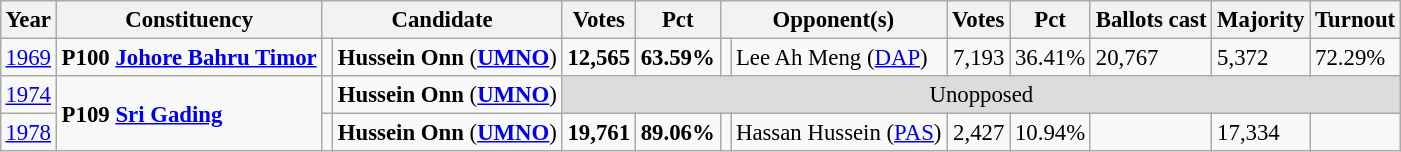<table class="wikitable" style="margin:0.5em ; font-size:95%">
<tr>
<th>Year</th>
<th>Constituency</th>
<th colspan=2>Candidate</th>
<th>Votes</th>
<th>Pct</th>
<th colspan=2>Opponent(s)</th>
<th>Votes</th>
<th>Pct</th>
<th>Ballots cast</th>
<th>Majority</th>
<th>Turnout</th>
</tr>
<tr>
<td><a href='#'>1969</a></td>
<td><strong>P100 <a href='#'>Johore Bahru Timor</a></strong></td>
<td></td>
<td><strong>Hussein Onn</strong> (<a href='#'><strong>UMNO</strong></a>)</td>
<td align=right><strong>12,565</strong></td>
<td><strong>63.59%</strong></td>
<td></td>
<td>Lee Ah Meng (<a href='#'>DAP</a>)</td>
<td align=right>7,193</td>
<td>36.41%</td>
<td>20,767</td>
<td>5,372</td>
<td>72.29%</td>
</tr>
<tr>
<td><a href='#'>1974</a></td>
<td rowspan=2><strong>P109 <a href='#'>Sri Gading</a></strong></td>
<td></td>
<td><strong>Hussein Onn</strong> (<a href='#'><strong>UMNO</strong></a>)</td>
<td colspan=9 style="background:#dcdcdc; text-align:center;">Unopposed</td>
</tr>
<tr>
<td><a href='#'>1978</a></td>
<td></td>
<td><strong>Hussein Onn</strong> (<a href='#'><strong>UMNO</strong></a>)</td>
<td align=right><strong>19,761</strong></td>
<td><strong>89.06%</strong></td>
<td></td>
<td>Hassan Hussein (<a href='#'>PAS</a>)</td>
<td align=right>2,427</td>
<td>10.94%</td>
<td></td>
<td>17,334</td>
<td></td>
</tr>
</table>
